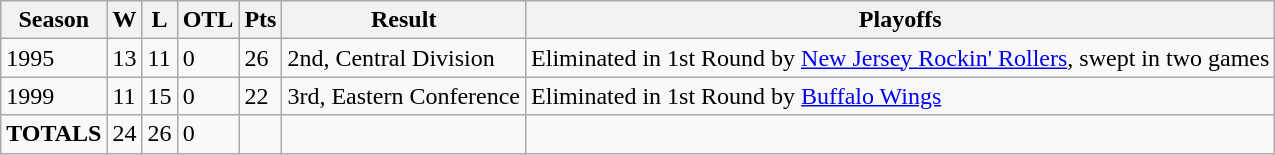<table class="wikitable">
<tr>
<th>Season</th>
<th>W</th>
<th>L</th>
<th>OTL</th>
<th>Pts</th>
<th>Result</th>
<th>Playoffs</th>
</tr>
<tr>
<td>1995</td>
<td>13</td>
<td>11</td>
<td>0</td>
<td>26</td>
<td>2nd, Central Division</td>
<td>Eliminated in 1st Round by <a href='#'>New Jersey Rockin' Rollers</a>, swept in two games</td>
</tr>
<tr>
<td>1999</td>
<td>11</td>
<td>15</td>
<td>0</td>
<td>22</td>
<td>3rd, Eastern Conference</td>
<td>Eliminated in 1st Round by <a href='#'>Buffalo Wings</a></td>
</tr>
<tr>
<td><strong>TOTALS</strong></td>
<td>24</td>
<td>26</td>
<td>0</td>
<td></td>
<td></td>
<td></td>
</tr>
</table>
